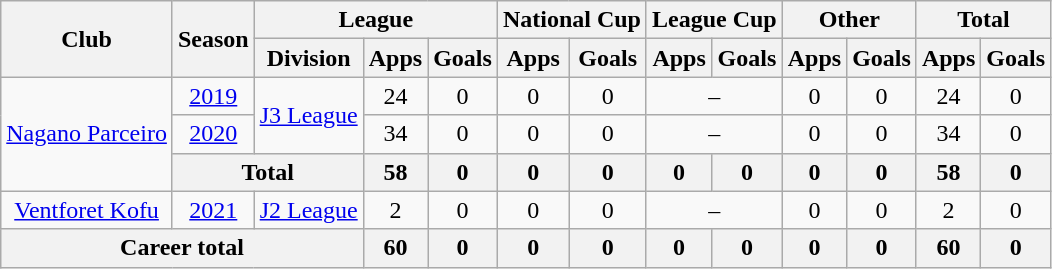<table class="wikitable" style="text-align: center">
<tr>
<th rowspan="2">Club</th>
<th rowspan="2">Season</th>
<th colspan="3">League</th>
<th colspan="2">National Cup</th>
<th colspan="2">League Cup</th>
<th colspan="2">Other</th>
<th colspan="2">Total</th>
</tr>
<tr>
<th>Division</th>
<th>Apps</th>
<th>Goals</th>
<th>Apps</th>
<th>Goals</th>
<th>Apps</th>
<th>Goals</th>
<th>Apps</th>
<th>Goals</th>
<th>Apps</th>
<th>Goals</th>
</tr>
<tr>
<td rowspan="3"><a href='#'>Nagano Parceiro</a></td>
<td><a href='#'>2019</a></td>
<td rowspan="2"><a href='#'>J3 League</a></td>
<td>24</td>
<td>0</td>
<td>0</td>
<td>0</td>
<td colspan="2">–</td>
<td>0</td>
<td>0</td>
<td>24</td>
<td>0</td>
</tr>
<tr>
<td><a href='#'>2020</a></td>
<td>34</td>
<td>0</td>
<td>0</td>
<td>0</td>
<td colspan="2">–</td>
<td>0</td>
<td>0</td>
<td>34</td>
<td>0</td>
</tr>
<tr>
<th colspan=2>Total</th>
<th>58</th>
<th>0</th>
<th>0</th>
<th>0</th>
<th>0</th>
<th>0</th>
<th>0</th>
<th>0</th>
<th>58</th>
<th>0</th>
</tr>
<tr>
<td><a href='#'>Ventforet Kofu</a></td>
<td><a href='#'>2021</a></td>
<td><a href='#'>J2 League</a></td>
<td>2</td>
<td>0</td>
<td>0</td>
<td>0</td>
<td colspan="2">–</td>
<td>0</td>
<td>0</td>
<td>2</td>
<td>0</td>
</tr>
<tr>
<th colspan=3>Career total</th>
<th>60</th>
<th>0</th>
<th>0</th>
<th>0</th>
<th>0</th>
<th>0</th>
<th>0</th>
<th>0</th>
<th>60</th>
<th>0</th>
</tr>
</table>
